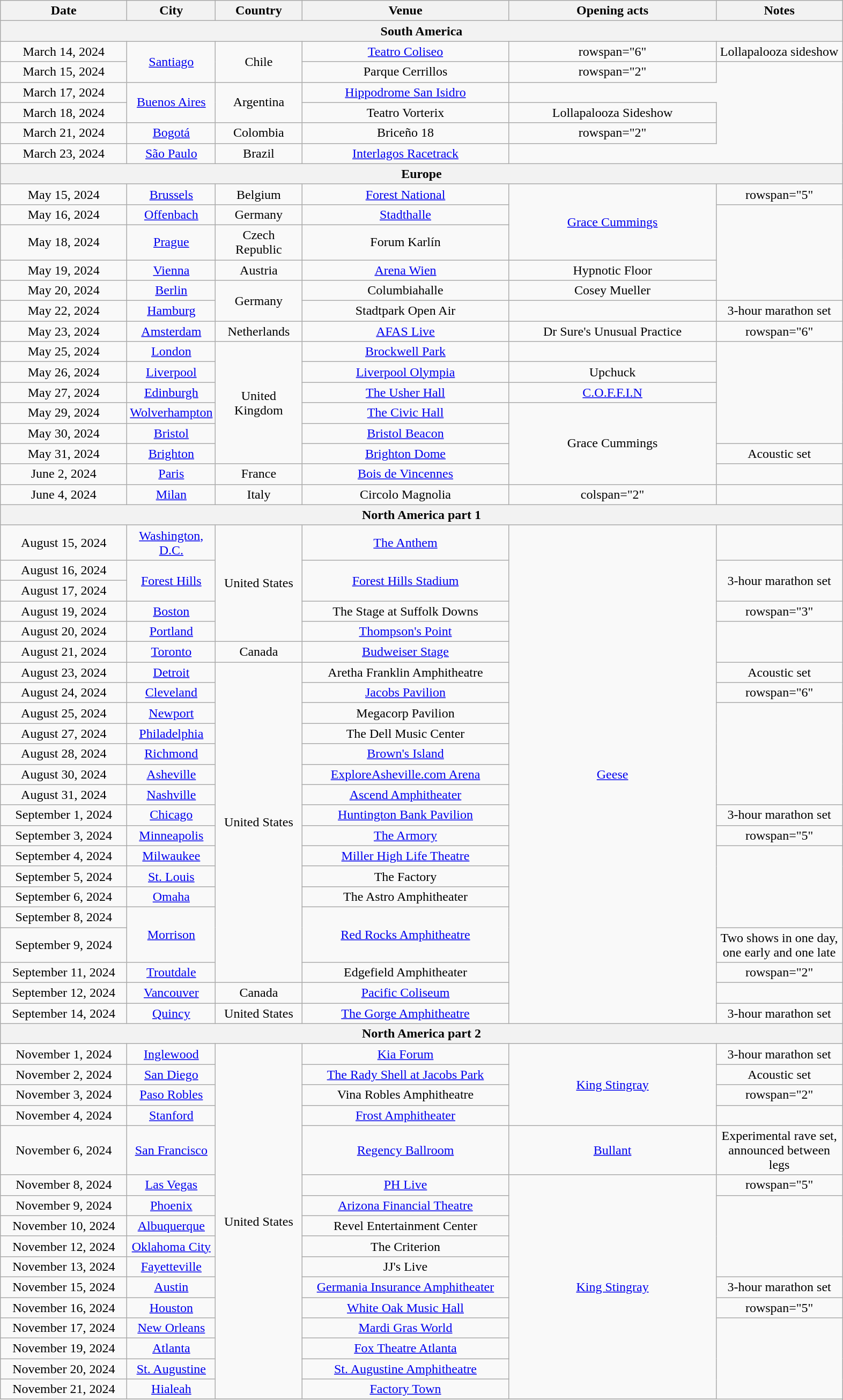<table class="wikitable" style="text-align:center;">
<tr>
<th style="width:150px;">Date</th>
<th style="width:100px;">City</th>
<th style="width:100px;">Country</th>
<th style="width:250px;">Venue</th>
<th style="width:250px;">Opening acts</th>
<th style="width:150px;">Notes</th>
</tr>
<tr>
<th colspan="6">South America</th>
</tr>
<tr>
<td>March 14, 2024</td>
<td rowspan="2"><a href='#'>Santiago</a></td>
<td rowspan="2">Chile</td>
<td><a href='#'>Teatro Coliseo</a></td>
<td>rowspan="6" </td>
<td>Lollapalooza sideshow</td>
</tr>
<tr>
<td>March 15, 2024</td>
<td>Parque Cerrillos</td>
<td>rowspan="2" </td>
</tr>
<tr>
<td>March 17, 2024</td>
<td rowspan="2"><a href='#'>Buenos Aires</a></td>
<td rowspan="2">Argentina</td>
<td><a href='#'>Hippodrome San Isidro</a></td>
</tr>
<tr>
<td>March 18, 2024</td>
<td>Teatro Vorterix</td>
<td>Lollapalooza Sideshow</td>
</tr>
<tr>
<td>March 21, 2024</td>
<td><a href='#'>Bogotá</a></td>
<td>Colombia</td>
<td>Briceño 18</td>
<td>rowspan="2" </td>
</tr>
<tr>
<td>March 23, 2024</td>
<td><a href='#'>São Paulo</a></td>
<td>Brazil</td>
<td><a href='#'>Interlagos Racetrack</a></td>
</tr>
<tr>
<th colspan="6">Europe</th>
</tr>
<tr>
<td>May 15, 2024</td>
<td><a href='#'>Brussels</a></td>
<td>Belgium</td>
<td><a href='#'>Forest National</a></td>
<td rowspan="3"><a href='#'>Grace Cummings</a></td>
<td>rowspan="5" </td>
</tr>
<tr>
<td>May 16, 2024</td>
<td><a href='#'>Offenbach</a></td>
<td>Germany</td>
<td><a href='#'>Stadthalle</a></td>
</tr>
<tr>
<td>May 18, 2024</td>
<td><a href='#'>Prague</a></td>
<td>Czech Republic</td>
<td>Forum Karlín</td>
</tr>
<tr>
<td>May 19, 2024</td>
<td><a href='#'>Vienna</a></td>
<td>Austria</td>
<td><a href='#'>Arena Wien</a></td>
<td>Hypnotic Floor</td>
</tr>
<tr>
<td>May 20, 2024</td>
<td><a href='#'>Berlin</a></td>
<td rowspan="2">Germany</td>
<td>Columbiahalle</td>
<td>Cosey Mueller</td>
</tr>
<tr>
<td>May 22, 2024</td>
<td><a href='#'>Hamburg</a></td>
<td>Stadtpark Open Air</td>
<td></td>
<td>3-hour marathon set</td>
</tr>
<tr>
<td>May 23, 2024</td>
<td><a href='#'>Amsterdam</a></td>
<td>Netherlands</td>
<td><a href='#'>AFAS Live</a></td>
<td rowspan="1">Dr Sure's Unusual Practice</td>
<td>rowspan="6" </td>
</tr>
<tr>
<td>May 25, 2024</td>
<td><a href='#'>London</a></td>
<td rowspan="6">United Kingdom</td>
<td><a href='#'>Brockwell Park</a></td>
<td></td>
</tr>
<tr>
<td>May 26, 2024</td>
<td><a href='#'>Liverpool</a></td>
<td><a href='#'>Liverpool Olympia</a></td>
<td>Upchuck</td>
</tr>
<tr>
<td>May 27, 2024</td>
<td><a href='#'>Edinburgh</a></td>
<td><a href='#'>The Usher Hall</a></td>
<td><a href='#'>C.O.F.F.I.N</a></td>
</tr>
<tr>
<td>May 29, 2024</td>
<td><a href='#'>Wolverhampton</a></td>
<td><a href='#'>The Civic Hall</a></td>
<td rowspan="4">Grace Cummings</td>
</tr>
<tr>
<td>May 30, 2024</td>
<td><a href='#'>Bristol</a></td>
<td><a href='#'>Bristol Beacon</a></td>
</tr>
<tr>
<td>May 31, 2024</td>
<td><a href='#'>Brighton</a></td>
<td><a href='#'>Brighton Dome</a></td>
<td>Acoustic set</td>
</tr>
<tr>
<td>June 2, 2024</td>
<td><a href='#'>Paris</a></td>
<td>France</td>
<td><a href='#'>Bois de Vincennes</a></td>
<td></td>
</tr>
<tr>
<td>June 4, 2024</td>
<td><a href='#'>Milan</a></td>
<td>Italy</td>
<td>Circolo Magnolia</td>
<td>colspan="2" </td>
</tr>
<tr>
<th colspan="6">North America part 1</th>
</tr>
<tr>
<td>August 15, 2024</td>
<td><a href='#'>Washington, D.C.</a></td>
<td rowspan="5">United States</td>
<td><a href='#'>The Anthem</a></td>
<td rowspan="23"><a href='#'>Geese</a></td>
<td></td>
</tr>
<tr>
<td>August 16, 2024</td>
<td rowspan="2"><a href='#'>Forest Hills</a></td>
<td rowspan="2"><a href='#'>Forest Hills Stadium</a></td>
<td rowspan="2">3-hour marathon set</td>
</tr>
<tr>
<td>August 17, 2024</td>
</tr>
<tr>
<td>August 19, 2024</td>
<td><a href='#'>Boston</a></td>
<td>The Stage at Suffolk Downs</td>
<td>rowspan="3" </td>
</tr>
<tr>
<td>August 20, 2024</td>
<td><a href='#'>Portland</a></td>
<td><a href='#'>Thompson's Point</a></td>
</tr>
<tr>
<td>August 21, 2024</td>
<td><a href='#'>Toronto</a></td>
<td>Canada</td>
<td><a href='#'>Budweiser Stage</a></td>
</tr>
<tr>
<td>August 23, 2024</td>
<td><a href='#'>Detroit</a></td>
<td rowspan="15">United States</td>
<td>Aretha Franklin Amphitheatre</td>
<td>Acoustic set</td>
</tr>
<tr>
<td>August 24, 2024</td>
<td><a href='#'>Cleveland</a></td>
<td><a href='#'>Jacobs Pavilion</a></td>
<td>rowspan="6" </td>
</tr>
<tr>
<td>August 25, 2024</td>
<td><a href='#'>Newport</a></td>
<td>Megacorp Pavilion</td>
</tr>
<tr>
<td>August 27, 2024</td>
<td><a href='#'>Philadelphia</a></td>
<td>The Dell Music Center</td>
</tr>
<tr>
<td>August 28, 2024</td>
<td><a href='#'>Richmond</a></td>
<td><a href='#'>Brown's Island</a></td>
</tr>
<tr>
<td>August 30, 2024</td>
<td><a href='#'>Asheville</a></td>
<td><a href='#'>ExploreAsheville.com Arena</a></td>
</tr>
<tr>
<td>August 31, 2024</td>
<td><a href='#'>Nashville</a></td>
<td><a href='#'>Ascend Amphitheater</a></td>
</tr>
<tr>
<td>September 1, 2024</td>
<td><a href='#'>Chicago</a></td>
<td><a href='#'>Huntington Bank Pavilion</a></td>
<td>3-hour marathon set</td>
</tr>
<tr>
<td>September 3, 2024</td>
<td><a href='#'>Minneapolis</a></td>
<td><a href='#'>The Armory</a></td>
<td>rowspan="5" </td>
</tr>
<tr>
<td>September 4, 2024</td>
<td><a href='#'>Milwaukee</a></td>
<td><a href='#'>Miller High Life Theatre</a></td>
</tr>
<tr>
<td>September 5, 2024</td>
<td><a href='#'>St. Louis</a></td>
<td>The Factory</td>
</tr>
<tr>
<td>September 6, 2024</td>
<td><a href='#'>Omaha</a></td>
<td>The Astro Amphitheater</td>
</tr>
<tr>
<td>September 8, 2024</td>
<td rowspan="2"><a href='#'>Morrison</a></td>
<td rowspan="2"><a href='#'>Red Rocks Amphitheatre</a></td>
</tr>
<tr>
<td>September 9, 2024</td>
<td>Two shows in one day, one early and one late</td>
</tr>
<tr>
<td>September 11, 2024</td>
<td><a href='#'>Troutdale</a></td>
<td>Edgefield Amphitheater</td>
<td>rowspan="2" </td>
</tr>
<tr>
<td>September 12, 2024</td>
<td><a href='#'>Vancouver</a></td>
<td>Canada</td>
<td><a href='#'>Pacific Coliseum</a></td>
</tr>
<tr>
<td>September 14, 2024</td>
<td><a href='#'>Quincy</a></td>
<td>United States</td>
<td><a href='#'>The Gorge Amphitheatre</a></td>
<td>3-hour marathon set</td>
</tr>
<tr>
<th colspan="6">North America part 2</th>
</tr>
<tr>
<td>November 1, 2024</td>
<td><a href='#'>Inglewood</a></td>
<td rowspan="16">United States</td>
<td><a href='#'>Kia Forum</a></td>
<td rowspan="4"><a href='#'>King Stingray</a></td>
<td>3-hour marathon set</td>
</tr>
<tr>
<td>November 2, 2024</td>
<td><a href='#'>San Diego</a></td>
<td><a href='#'>The Rady Shell at Jacobs Park</a></td>
<td>Acoustic set</td>
</tr>
<tr>
<td>November 3, 2024</td>
<td><a href='#'>Paso Robles</a></td>
<td>Vina Robles Amphitheatre</td>
<td>rowspan="2" </td>
</tr>
<tr>
<td>November 4, 2024</td>
<td><a href='#'>Stanford</a></td>
<td><a href='#'>Frost Amphitheater</a></td>
</tr>
<tr>
<td>November 6, 2024</td>
<td><a href='#'>San Francisco</a></td>
<td><a href='#'>Regency Ballroom</a></td>
<td><a href='#'>Bullant</a></td>
<td>Experimental rave set, announced between legs</td>
</tr>
<tr>
<td>November 8, 2024</td>
<td><a href='#'>Las Vegas</a></td>
<td><a href='#'>PH Live</a></td>
<td rowspan="11"><a href='#'>King Stingray</a></td>
<td>rowspan="5" </td>
</tr>
<tr>
<td>November 9, 2024</td>
<td><a href='#'>Phoenix</a></td>
<td><a href='#'>Arizona Financial Theatre</a></td>
</tr>
<tr>
<td>November 10, 2024</td>
<td><a href='#'>Albuquerque</a></td>
<td>Revel Entertainment Center</td>
</tr>
<tr>
<td>November 12, 2024</td>
<td><a href='#'>Oklahoma City</a></td>
<td>The Criterion</td>
</tr>
<tr>
<td>November 13, 2024</td>
<td><a href='#'>Fayetteville</a></td>
<td>JJ's Live</td>
</tr>
<tr>
<td>November 15, 2024</td>
<td><a href='#'>Austin</a></td>
<td><a href='#'>Germania Insurance Amphitheater</a></td>
<td>3-hour marathon set</td>
</tr>
<tr>
<td>November 16, 2024</td>
<td><a href='#'>Houston</a></td>
<td><a href='#'>White Oak Music Hall</a></td>
<td>rowspan="5" </td>
</tr>
<tr>
<td>November 17, 2024</td>
<td><a href='#'>New Orleans</a></td>
<td><a href='#'>Mardi Gras World</a></td>
</tr>
<tr>
<td>November 19, 2024</td>
<td><a href='#'>Atlanta</a></td>
<td><a href='#'>Fox Theatre Atlanta</a></td>
</tr>
<tr>
<td>November 20, 2024</td>
<td><a href='#'>St. Augustine</a></td>
<td><a href='#'>St. Augustine Amphitheatre</a></td>
</tr>
<tr>
<td>November 21, 2024</td>
<td><a href='#'>Hialeah</a></td>
<td><a href='#'>Factory Town</a></td>
</tr>
<tr>
</tr>
</table>
